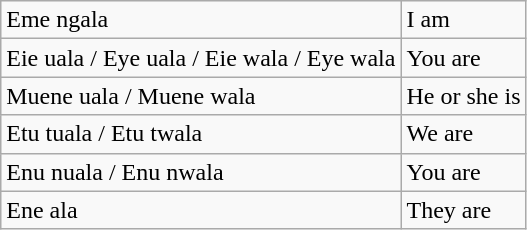<table class="wikitable sortable mw-collapsible">
<tr>
<td>Eme ngala</td>
<td>I am</td>
</tr>
<tr>
<td>Eie uala / Eye uala / Eie wala / Eye wala</td>
<td>You are</td>
</tr>
<tr>
<td>Muene uala / Muene wala</td>
<td>He or she is</td>
</tr>
<tr>
<td>Etu tuala / Etu twala</td>
<td>We are</td>
</tr>
<tr>
<td>Enu nuala / Enu nwala</td>
<td>You are</td>
</tr>
<tr>
<td>Ene ala</td>
<td>They are</td>
</tr>
</table>
